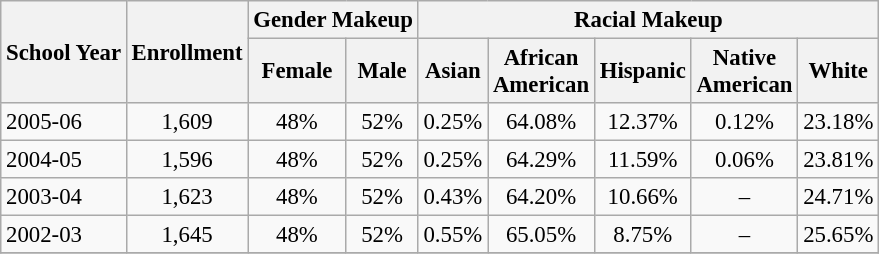<table class="wikitable" style="font-size: 95%;">
<tr>
<th rowspan="2">School Year</th>
<th rowspan="2">Enrollment</th>
<th colspan="2">Gender Makeup</th>
<th colspan="5">Racial Makeup</th>
</tr>
<tr>
<th>Female</th>
<th>Male</th>
<th>Asian</th>
<th>African <br>American</th>
<th>Hispanic</th>
<th>Native <br>American</th>
<th>White</th>
</tr>
<tr>
<td align="left">2005-06</td>
<td align="center">1,609</td>
<td align="center">48%</td>
<td align="center">52%</td>
<td align="center">0.25%</td>
<td align="center">64.08%</td>
<td align="center">12.37%</td>
<td align="center">0.12%</td>
<td align="center">23.18%</td>
</tr>
<tr>
<td align="left">2004-05</td>
<td align="center">1,596</td>
<td align="center">48%</td>
<td align="center">52%</td>
<td align="center">0.25%</td>
<td align="center">64.29%</td>
<td align="center">11.59%</td>
<td align="center">0.06%</td>
<td align="center">23.81%</td>
</tr>
<tr>
<td align="left">2003-04</td>
<td align="center">1,623</td>
<td align="center">48%</td>
<td align="center">52%</td>
<td align="center">0.43%</td>
<td align="center">64.20%</td>
<td align="center">10.66%</td>
<td align="center">–</td>
<td align="center">24.71%</td>
</tr>
<tr>
<td align="left">2002-03</td>
<td align="center">1,645</td>
<td align="center">48%</td>
<td align="center">52%</td>
<td align="center">0.55%</td>
<td align="center">65.05%</td>
<td align="center">8.75%</td>
<td align="center">–</td>
<td align="center">25.65%</td>
</tr>
<tr>
</tr>
</table>
